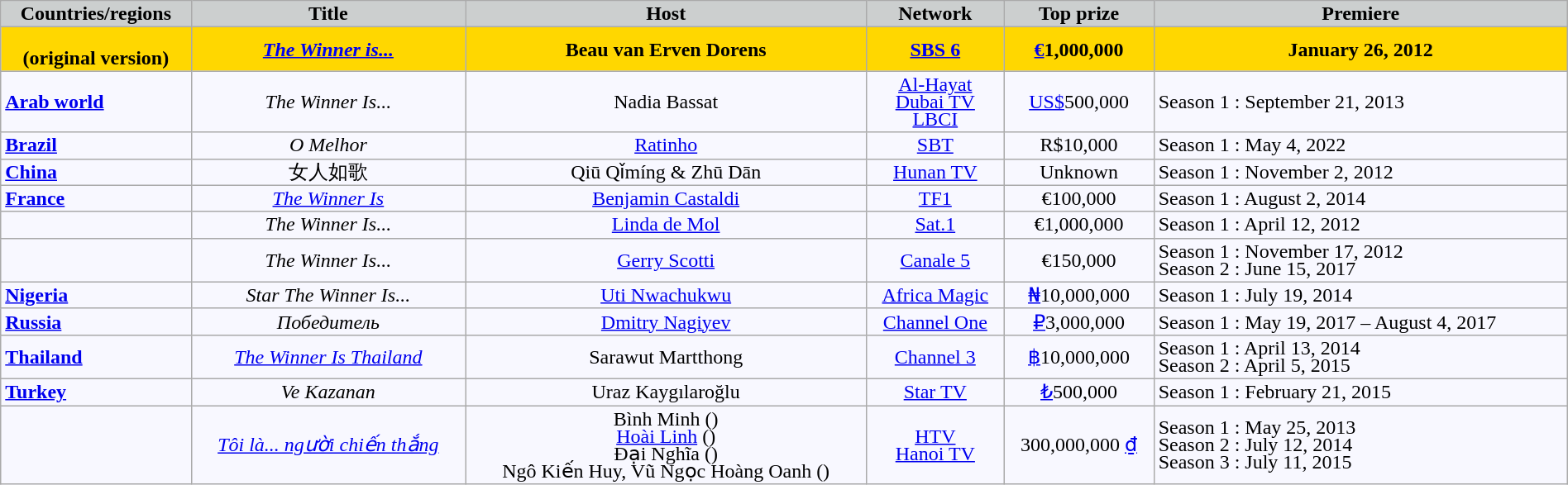<table class="wikitable" style="text-align:left; line-height:14px; background:#F8F8FF; width:100%;">
<tr>
<th scope="col" style="background:#cccfcf;">Countries/regions</th>
<th scope="col" style="background:#cccfcf;">Title</th>
<th scope="col" style="background:#cccfcf;">Host</th>
<th scope="col" style="background:#cccfcf;">Network</th>
<th scope="col" style="background:#cccfcf;">Top prize</th>
<th scope="col" style="background:#cccfcf;">Premiere</th>
</tr>
<tr>
<th scope="col" style="background-color:gold;"><br>(original version)</th>
<th scope="col" style="background-color:gold;"><em><a href='#'>The Winner is...</a></em></th>
<th scope="col" style="background-color:gold;">Beau van Erven Dorens</th>
<th scope="col" style="background-color:gold;"><a href='#'>SBS 6</a></th>
<th scope="col" style="background-color:gold;"><a href='#'>€</a>1,000,000</th>
<th scope="col" style="background-color:gold;">January 26, 2012</th>
</tr>
<tr>
<td><strong> <a href='#'>Arab world</a></strong></td>
<td style="text-align:center;"><em>The Winner Is...</em></td>
<td style="text-align:center;">Nadia Bassat</td>
<td style="text-align:center;"><a href='#'>Al-Hayat</a><br><a href='#'>Dubai TV</a><br><a href='#'>LBCI</a></td>
<td style="text-align:center;"><a href='#'>US$</a>500,000</td>
<td>Season 1 : September 21, 2013</td>
</tr>
<tr>
<td><strong> <a href='#'>Brazil</a></strong></td>
<td style="text-align:center;"><em>O Melhor</em></td>
<td style="text-align:center;"><a href='#'>Ratinho</a></td>
<td style="text-align:center;"><a href='#'>SBT</a></td>
<td style="text-align:center;">R$10,000</td>
<td>Season 1 : May 4, 2022</td>
</tr>
<tr>
<td><strong> <a href='#'>China</a></strong></td>
<td style="text-align:center;">女人如歌<br></td>
<td style="text-align:center;">Qiū Qǐmíng & Zhū Dān</td>
<td style="text-align:center;"><a href='#'>Hunan TV</a></td>
<td style="text-align:center;">Unknown</td>
<td>Season 1 : November 2, 2012</td>
</tr>
<tr>
<td><strong> <a href='#'>France</a></strong></td>
<td style="text-align:center;"><em><a href='#'>The Winner Is</a></em></td>
<td style="text-align:center;"><a href='#'>Benjamin Castaldi</a></td>
<td style="text-align:center;"><a href='#'>TF1</a></td>
<td style="text-align:center;">€100,000</td>
<td>Season 1 : August 2, 2014</td>
</tr>
<tr>
<td><strong></strong></td>
<td style="text-align:center;"><em>The Winner Is...</em></td>
<td style="text-align:center;"><a href='#'>Linda de Mol</a></td>
<td style="text-align:center;"><a href='#'>Sat.1</a></td>
<td style="text-align:center;">€1,000,000</td>
<td>Season 1 : April 12, 2012</td>
</tr>
<tr>
<td><strong></strong></td>
<td style="text-align:center;"><em>The Winner Is...</em></td>
<td style="text-align:center;"><a href='#'>Gerry Scotti</a></td>
<td style="text-align:center;"><a href='#'>Canale 5</a></td>
<td style="text-align:center;">€150,000</td>
<td>Season 1 : November 17, 2012<br>Season 2 : June 15, 2017</td>
</tr>
<tr>
<td><strong> <a href='#'>Nigeria</a></strong></td>
<td style="text-align:center;"><em>Star The Winner Is...</em></td>
<td style="text-align:center;"><a href='#'>Uti Nwachukwu</a></td>
<td style="text-align:center;"><a href='#'>Africa Magic</a></td>
<td style="text-align:center;"><a href='#'>₦</a>10,000,000</td>
<td>Season 1 : July 19, 2014</td>
</tr>
<tr>
<td><strong> <a href='#'>Russia</a></strong></td>
<td style="text-align:center;"><em>Победитель</em><br></td>
<td style="text-align:center;"><a href='#'>Dmitry Nagiyev</a></td>
<td style="text-align:center;"><a href='#'>Channel One</a></td>
<td style="text-align:center;"><a href='#'>₽</a>3,000,000</td>
<td>Season 1 : May 19, 2017 – August 4, 2017</td>
</tr>
<tr>
<td><strong> <a href='#'>Thailand</a></strong></td>
<td style="text-align:center;"><em><a href='#'>The Winner Is Thailand</a></em></td>
<td style="text-align:center;">Sarawut Martthong</td>
<td style="text-align:center;"><a href='#'>Channel 3</a></td>
<td style="text-align:center;"><a href='#'>฿</a>10,000,000</td>
<td>Season 1 : April 13, 2014<br>Season 2 : April 5, 2015</td>
</tr>
<tr>
<td><strong> <a href='#'>Turkey</a></strong></td>
<td style="text-align:center;"><em>Ve Kazanan</em></td>
<td style="text-align:center;">Uraz Kaygılaroğlu</td>
<td style="text-align:center;"><a href='#'>Star TV</a></td>
<td style="text-align:center;"><a href='#'>₺</a>500,000</td>
<td>Season 1 : February 21, 2015</td>
</tr>
<tr>
<td><strong></strong></td>
<td style="text-align:center;"><em><a href='#'>Tôi là... người chiến thắng</a></em></td>
<td style="text-align:center;">Bình Minh () <br> <a href='#'>Hoài Linh</a> () <br> Đại Nghĩa () <br> Ngô Kiến Huy, Vũ Ngọc Hoàng Oanh ()</td>
<td style="text-align:center;"><a href='#'>HTV</a> <br> <a href='#'>Hanoi TV</a></td>
<td style="text-align:center;">300,000,000 <a href='#'>₫</a></td>
<td>Season 1 : May 25, 2013<br>Season 2 : July 12, 2014<br>Season 3 : July 11, 2015</td>
</tr>
</table>
